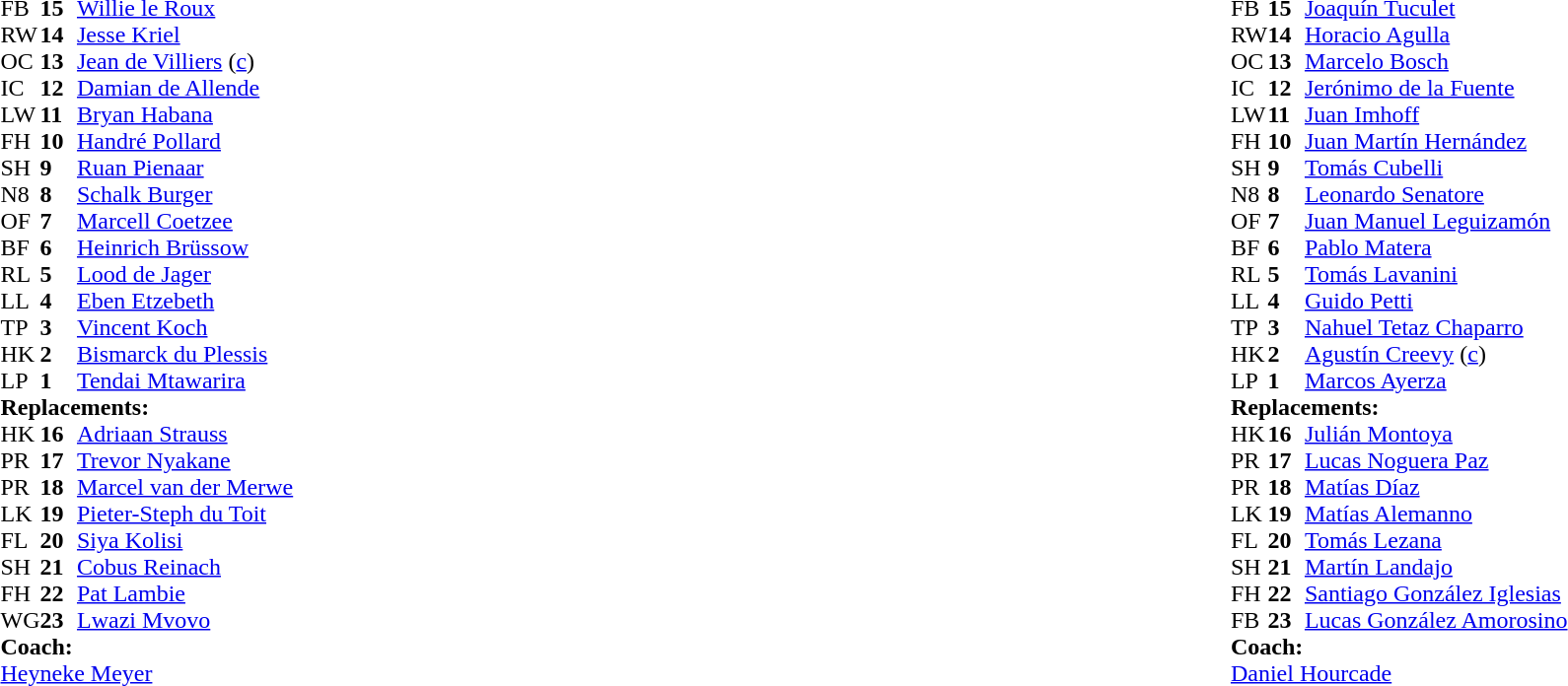<table width="100%">
<tr>
<td valign="top" width="50%"><br><table style="font-size: 100%" cellspacing="0" cellpadding="0">
<tr>
<th width="25"></th>
<th width="25"></th>
</tr>
<tr>
<td>FB</td>
<td><strong>15</strong></td>
<td><a href='#'>Willie le Roux</a></td>
</tr>
<tr>
<td>RW</td>
<td><strong>14</strong></td>
<td><a href='#'>Jesse Kriel</a></td>
</tr>
<tr>
<td>OC</td>
<td><strong>13</strong></td>
<td><a href='#'>Jean de Villiers</a> (<a href='#'>c</a>)</td>
</tr>
<tr>
<td>IC</td>
<td><strong>12</strong></td>
<td><a href='#'>Damian de Allende</a></td>
</tr>
<tr>
<td>LW</td>
<td><strong>11</strong></td>
<td><a href='#'>Bryan Habana</a></td>
</tr>
<tr>
<td>FH</td>
<td><strong>10</strong></td>
<td><a href='#'>Handré Pollard</a></td>
<td></td>
<td></td>
</tr>
<tr>
<td>SH</td>
<td><strong>9</strong></td>
<td><a href='#'>Ruan Pienaar</a></td>
<td></td>
<td></td>
</tr>
<tr>
<td>N8</td>
<td><strong>8</strong></td>
<td><a href='#'>Schalk Burger</a></td>
</tr>
<tr>
<td>OF</td>
<td><strong>7</strong></td>
<td><a href='#'>Marcell Coetzee</a></td>
<td></td>
<td></td>
</tr>
<tr>
<td>BF</td>
<td><strong>6</strong></td>
<td><a href='#'>Heinrich Brüssow</a></td>
<td></td>
<td></td>
</tr>
<tr>
<td>RL</td>
<td><strong>5</strong></td>
<td><a href='#'>Lood de Jager</a></td>
</tr>
<tr>
<td>LL</td>
<td><strong>4</strong></td>
<td><a href='#'>Eben Etzebeth</a></td>
<td></td>
<td></td>
</tr>
<tr>
<td>TP</td>
<td><strong>3</strong></td>
<td><a href='#'>Vincent Koch</a></td>
<td></td>
<td></td>
</tr>
<tr>
<td>HK</td>
<td><strong>2</strong></td>
<td><a href='#'>Bismarck du Plessis</a></td>
<td></td>
<td></td>
</tr>
<tr>
<td>LP</td>
<td><strong>1</strong></td>
<td><a href='#'>Tendai Mtawarira</a></td>
<td></td>
<td></td>
</tr>
<tr>
<td colspan="3"><strong>Replacements:</strong></td>
</tr>
<tr>
<td>HK</td>
<td><strong>16</strong></td>
<td><a href='#'>Adriaan Strauss</a></td>
<td></td>
<td></td>
</tr>
<tr>
<td>PR</td>
<td><strong>17</strong></td>
<td><a href='#'>Trevor Nyakane</a></td>
<td></td>
<td></td>
</tr>
<tr>
<td>PR</td>
<td><strong>18</strong></td>
<td><a href='#'>Marcel van der Merwe</a></td>
<td></td>
<td></td>
</tr>
<tr>
<td>LK</td>
<td><strong>19</strong></td>
<td><a href='#'>Pieter-Steph du Toit</a></td>
<td></td>
<td></td>
</tr>
<tr>
<td>FL</td>
<td><strong>20</strong></td>
<td><a href='#'>Siya Kolisi</a></td>
<td></td>
<td></td>
</tr>
<tr>
<td>SH</td>
<td><strong>21</strong></td>
<td><a href='#'>Cobus Reinach</a></td>
<td></td>
<td></td>
</tr>
<tr>
<td>FH</td>
<td><strong>22</strong></td>
<td><a href='#'>Pat Lambie</a></td>
<td></td>
<td></td>
</tr>
<tr>
<td>WG</td>
<td><strong>23</strong></td>
<td><a href='#'>Lwazi Mvovo</a></td>
<td></td>
<td></td>
</tr>
<tr>
<td colspan="3"><strong>Coach:</strong></td>
</tr>
<tr>
<td colspan="4"> <a href='#'>Heyneke Meyer</a></td>
</tr>
</table>
</td>
<td valign="top"></td>
<td valign="top" width="50%"><br><table style="font-size: 100%" cellspacing="0" cellpadding="0" align="center">
<tr>
<th width="25"></th>
<th width="25"></th>
</tr>
<tr>
<td>FB</td>
<td><strong>15</strong></td>
<td><a href='#'>Joaquín Tuculet</a></td>
</tr>
<tr>
<td>RW</td>
<td><strong>14</strong></td>
<td><a href='#'>Horacio Agulla</a></td>
</tr>
<tr>
<td>OC</td>
<td><strong>13</strong></td>
<td><a href='#'>Marcelo Bosch</a></td>
</tr>
<tr>
<td>IC</td>
<td><strong>12</strong></td>
<td><a href='#'>Jerónimo de la Fuente</a></td>
<td></td>
<td></td>
</tr>
<tr>
<td>LW</td>
<td><strong>11</strong></td>
<td><a href='#'>Juan Imhoff</a></td>
</tr>
<tr>
<td>FH</td>
<td><strong>10</strong></td>
<td><a href='#'>Juan Martín Hernández</a></td>
<td></td>
<td></td>
</tr>
<tr>
<td>SH</td>
<td><strong>9</strong></td>
<td><a href='#'>Tomás Cubelli</a></td>
<td></td>
<td></td>
</tr>
<tr>
<td>N8</td>
<td><strong>8</strong></td>
<td><a href='#'>Leonardo Senatore</a></td>
</tr>
<tr>
<td>OF</td>
<td><strong>7</strong></td>
<td><a href='#'>Juan Manuel Leguizamón</a></td>
<td></td>
<td></td>
</tr>
<tr>
<td>BF</td>
<td><strong>6</strong></td>
<td><a href='#'>Pablo Matera</a></td>
<td></td>
</tr>
<tr>
<td>RL</td>
<td><strong>5</strong></td>
<td><a href='#'>Tomás Lavanini</a></td>
</tr>
<tr>
<td>LL</td>
<td><strong>4</strong></td>
<td><a href='#'>Guido Petti</a></td>
<td></td>
<td></td>
</tr>
<tr>
<td>TP</td>
<td><strong>3</strong></td>
<td><a href='#'>Nahuel Tetaz Chaparro</a></td>
<td></td>
<td></td>
</tr>
<tr>
<td>HK</td>
<td><strong>2</strong></td>
<td><a href='#'>Agustín Creevy</a> (<a href='#'>c</a>)</td>
<td></td>
<td></td>
</tr>
<tr>
<td>LP</td>
<td><strong>1</strong></td>
<td><a href='#'>Marcos Ayerza</a></td>
<td></td>
<td></td>
</tr>
<tr>
<td colspan="3"><strong>Replacements:</strong></td>
</tr>
<tr>
<td>HK</td>
<td><strong>16</strong></td>
<td><a href='#'>Julián Montoya</a></td>
<td></td>
<td></td>
</tr>
<tr>
<td>PR</td>
<td><strong>17</strong></td>
<td><a href='#'>Lucas Noguera Paz</a></td>
<td></td>
<td></td>
</tr>
<tr>
<td>PR</td>
<td><strong>18</strong></td>
<td><a href='#'>Matías Díaz</a></td>
<td></td>
<td></td>
</tr>
<tr>
<td>LK</td>
<td><strong>19</strong></td>
<td><a href='#'>Matías Alemanno</a></td>
<td></td>
<td></td>
</tr>
<tr>
<td>FL</td>
<td><strong>20</strong></td>
<td><a href='#'>Tomás Lezana</a></td>
<td></td>
<td></td>
</tr>
<tr>
<td>SH</td>
<td><strong>21</strong></td>
<td><a href='#'>Martín Landajo</a></td>
<td></td>
<td></td>
</tr>
<tr>
<td>FH</td>
<td><strong>22</strong></td>
<td><a href='#'>Santiago González Iglesias</a></td>
<td></td>
<td></td>
</tr>
<tr>
<td>FB</td>
<td><strong>23</strong></td>
<td><a href='#'>Lucas González Amorosino</a></td>
<td></td>
<td></td>
</tr>
<tr>
<td colspan="3"><strong>Coach:</strong></td>
</tr>
<tr>
<td colspan="4"> <a href='#'>Daniel Hourcade</a></td>
</tr>
</table>
</td>
</tr>
</table>
